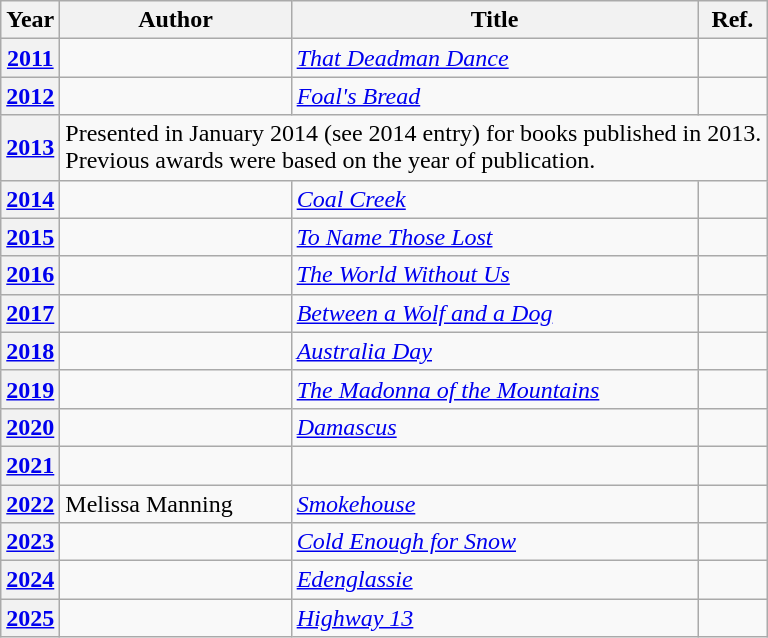<table class="wikitable sortable mw-collapsible">
<tr>
<th>Year</th>
<th>Author</th>
<th>Title</th>
<th>Ref.</th>
</tr>
<tr>
<th><a href='#'>2011</a></th>
<td></td>
<td><em><a href='#'>That Deadman Dance</a></em></td>
<td></td>
</tr>
<tr>
<th><a href='#'>2012</a></th>
<td></td>
<td><em><a href='#'>Foal's Bread</a></em></td>
<td></td>
</tr>
<tr>
<th><a href='#'>2013</a></th>
<td colspan="3">Presented in January 2014 (see 2014 entry) for books published in 2013.<br>Previous awards were based on the year of publication.</td>
</tr>
<tr>
<th><a href='#'>2014</a></th>
<td></td>
<td><em><a href='#'>Coal Creek</a></em></td>
<td></td>
</tr>
<tr>
<th><a href='#'>2015</a></th>
<td></td>
<td><em><a href='#'>To Name Those Lost</a></em></td>
<td></td>
</tr>
<tr>
<th><a href='#'>2016</a></th>
<td></td>
<td><em><a href='#'>The World Without Us</a></em></td>
<td></td>
</tr>
<tr>
<th><a href='#'>2017</a></th>
<td></td>
<td><em><a href='#'>Between a Wolf and a Dog</a></em></td>
<td></td>
</tr>
<tr>
<th><a href='#'>2018</a></th>
<td></td>
<td><em><a href='#'>Australia Day</a></em></td>
<td></td>
</tr>
<tr>
<th><a href='#'>2019</a></th>
<td></td>
<td><em><a href='#'>The Madonna of the Mountains</a></em></td>
<td></td>
</tr>
<tr>
<th><a href='#'>2020</a></th>
<td></td>
<td><em><a href='#'>Damascus</a></em></td>
<td></td>
</tr>
<tr>
<th><a href='#'>2021</a></th>
<td></td>
<td></td>
<td></td>
</tr>
<tr>
<th><a href='#'>2022</a></th>
<td>Melissa Manning</td>
<td><em><a href='#'>Smokehouse</a></em></td>
<td></td>
</tr>
<tr>
<th><a href='#'>2023</a></th>
<td></td>
<td><em><a href='#'>Cold Enough for Snow</a></em></td>
<td></td>
</tr>
<tr>
<th><a href='#'>2024</a></th>
<td></td>
<td><em><a href='#'>Edenglassie</a></em></td>
<td></td>
</tr>
<tr>
<th><a href='#'>2025</a></th>
<td></td>
<td><em><a href='#'>Highway 13</a></em></td>
<td></td>
</tr>
</table>
